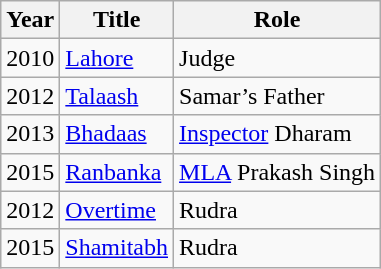<table class="wikitable">
<tr>
<th>Year</th>
<th>Title</th>
<th>Role</th>
</tr>
<tr>
<td>2010</td>
<td><a href='#'>Lahore</a></td>
<td>Judge</td>
</tr>
<tr>
<td>2012</td>
<td><a href='#'>Talaash</a></td>
<td>Samar’s Father</td>
</tr>
<tr>
<td>2013</td>
<td><a href='#'>Bhadaas</a></td>
<td><a href='#'>Inspector</a> Dharam</td>
</tr>
<tr>
<td>2015</td>
<td><a href='#'>Ranbanka</a></td>
<td><a href='#'>MLA</a> Prakash Singh</td>
</tr>
<tr>
<td>2012</td>
<td><a href='#'>Overtime</a></td>
<td>Rudra</td>
</tr>
<tr>
<td>2015</td>
<td><a href='#'>Shamitabh</a></td>
<td>Rudra</td>
</tr>
</table>
